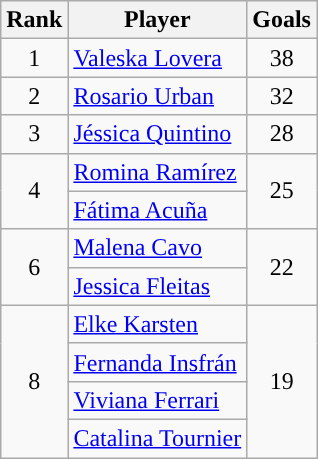<table class="wikitable" style="text-align: center;">
<tr>
<th>Rank</th>
<th>Player</th>
<th>Goals</th>
</tr>
<tr>
<td>1</td>
<td style="text-align: left;"> <a href='#'>Valeska Lovera</a></td>
<td>38</td>
</tr>
<tr>
<td>2</td>
<td style="text-align: left;"> <a href='#'>Rosario Urban</a></td>
<td>32</td>
</tr>
<tr>
<td>3</td>
<td style="text-align: left;"> <a href='#'>Jéssica Quintino</a></td>
<td>28</td>
</tr>
<tr>
<td rowspan=2>4</td>
<td style="text-align: left;"> <a href='#'>Romina Ramírez</a></td>
<td rowspan=2>25</td>
</tr>
<tr>
<td style="text-align: left;"> <a href='#'>Fátima Acuña</a></td>
</tr>
<tr>
<td rowspan=2>6</td>
<td style="text-align: left;"> <a href='#'>Malena Cavo</a></td>
<td rowspan=2>22</td>
</tr>
<tr>
<td style="text-align: left;"> <a href='#'>Jessica Fleitas</a></td>
</tr>
<tr>
<td rowspan=4>8</td>
<td style="text-align: left;"> <a href='#'>Elke Karsten</a></td>
<td rowspan=4>19</td>
</tr>
<tr>
<td style="text-align: left;"> <a href='#'>Fernanda Insfrán</a></td>
</tr>
<tr>
<td style="text-align: left;"> <a href='#'>Viviana Ferrari</a></td>
</tr>
<tr>
<td style="text-align: left;"> <a href='#'>Catalina Tournier</a></td>
</tr>
</table>
